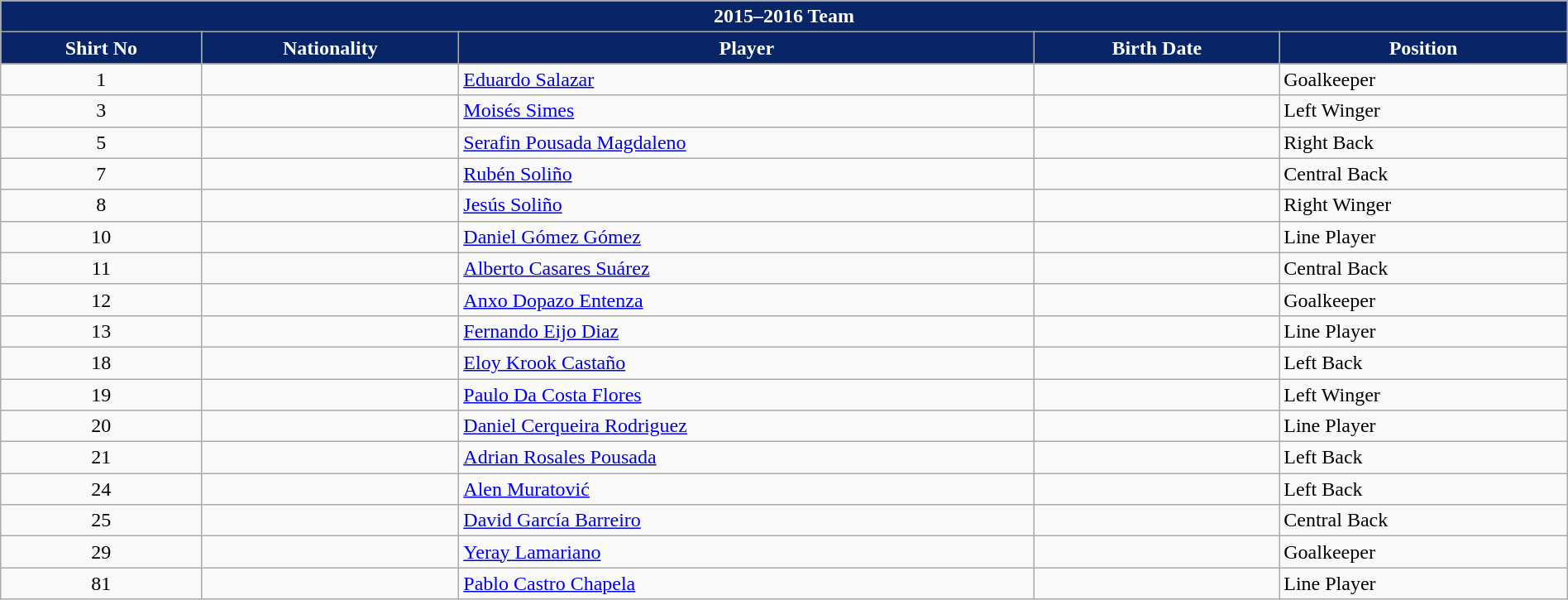<table class="wikitable collapsible collapsed" style="width:100%;">
<tr>
<th colspan=5 style="background-color:#082567;color:#FFFFFF;text-align:center;"> <strong>2015–2016 Team</strong></th>
</tr>
<tr>
<th style="color:#FFFFFF; background:#082567">Shirt No</th>
<th style="color:#FFFFFF; background:#082567">Nationality</th>
<th style="color:#FFFFFF; background:#082567">Player</th>
<th style="color:#FFFFFF; background:#082567">Birth Date</th>
<th style="color:#FFFFFF; background:#082567">Position</th>
</tr>
<tr>
<td align=center>1</td>
<td></td>
<td><a href='#'>Eduardo Salazar</a></td>
<td></td>
<td>Goalkeeper</td>
</tr>
<tr>
<td align=center>3</td>
<td></td>
<td><a href='#'>Moisés Simes</a></td>
<td></td>
<td>Left Winger</td>
</tr>
<tr>
<td align=center>5</td>
<td></td>
<td><a href='#'>Serafin Pousada Magdaleno</a></td>
<td></td>
<td>Right Back</td>
</tr>
<tr>
<td align=center>7</td>
<td></td>
<td><a href='#'>Rubén Soliño</a></td>
<td></td>
<td>Central Back</td>
</tr>
<tr>
<td align=center>8</td>
<td></td>
<td><a href='#'>Jesús Soliño</a></td>
<td></td>
<td>Right Winger</td>
</tr>
<tr>
<td align=center>10</td>
<td></td>
<td><a href='#'>Daniel Gómez Gómez</a></td>
<td></td>
<td>Line Player</td>
</tr>
<tr>
<td align=center>11</td>
<td></td>
<td><a href='#'>Alberto Casares Suárez</a></td>
<td></td>
<td>Central Back</td>
</tr>
<tr>
<td align=center>12</td>
<td></td>
<td><a href='#'>Anxo Dopazo Entenza</a></td>
<td></td>
<td>Goalkeeper</td>
</tr>
<tr>
<td align=center>13</td>
<td></td>
<td><a href='#'>Fernando Eijo Diaz</a></td>
<td></td>
<td>Line Player</td>
</tr>
<tr>
<td align=center>18</td>
<td></td>
<td><a href='#'>Eloy Krook Castaño</a></td>
<td></td>
<td>Left Back</td>
</tr>
<tr>
<td align=center>19</td>
<td></td>
<td><a href='#'>Paulo Da Costa Flores</a></td>
<td></td>
<td>Left Winger</td>
</tr>
<tr>
<td align=center>20</td>
<td></td>
<td><a href='#'>Daniel Cerqueira Rodriguez</a></td>
<td></td>
<td>Line Player</td>
</tr>
<tr>
<td align=center>21</td>
<td></td>
<td><a href='#'>Adrian Rosales Pousada</a></td>
<td></td>
<td>Left Back</td>
</tr>
<tr>
<td align=center>24</td>
<td></td>
<td><a href='#'>Alen Muratović</a></td>
<td></td>
<td>Left Back</td>
</tr>
<tr>
<td align=center>25</td>
<td></td>
<td><a href='#'>David García Barreiro</a></td>
<td></td>
<td>Central Back</td>
</tr>
<tr>
<td align=center>29</td>
<td></td>
<td><a href='#'>Yeray Lamariano</a></td>
<td></td>
<td>Goalkeeper</td>
</tr>
<tr>
<td align=center>81</td>
<td></td>
<td><a href='#'>Pablo Castro Chapela</a></td>
<td></td>
<td>Line Player</td>
</tr>
</table>
